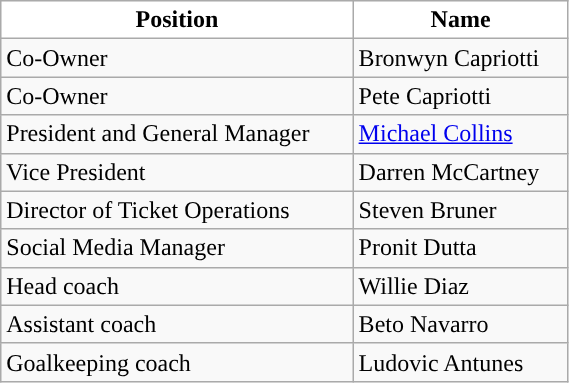<table class="wikitable" style="text-align:center;width:30%;">
<tr>
<th style="background:#FFFFFF; color:#000000; ">Position</th>
<th style="background:#FFFFFF; color:#000000; ">Name</th>
</tr>
<tr>
<td align="left">Co-Owner</td>
<td align="left"> Bronwyn Capriotti</td>
</tr>
<tr>
<td align="left">Co-Owner</td>
<td align="left"> Pete Capriotti</td>
</tr>
<tr>
<td align="left">President and General Manager</td>
<td align="left"> <a href='#'>Michael Collins</a></td>
</tr>
<tr>
<td align="left">Vice President</td>
<td align="left"> Darren McCartney</td>
</tr>
<tr>
<td align="left">Director of Ticket Operations</td>
<td align="left"> Steven Bruner</td>
</tr>
<tr>
<td align="left">Social Media Manager</td>
<td align="left"> Pronit Dutta</td>
</tr>
<tr>
<td align="left">Head coach</td>
<td align="left"> Willie Diaz</td>
</tr>
<tr>
<td align="left">Assistant coach</td>
<td align="left"> Beto Navarro</td>
</tr>
<tr>
<td align="left">Goalkeeping coach</td>
<td align="left"> Ludovic Antunes</td>
</tr>
</table>
